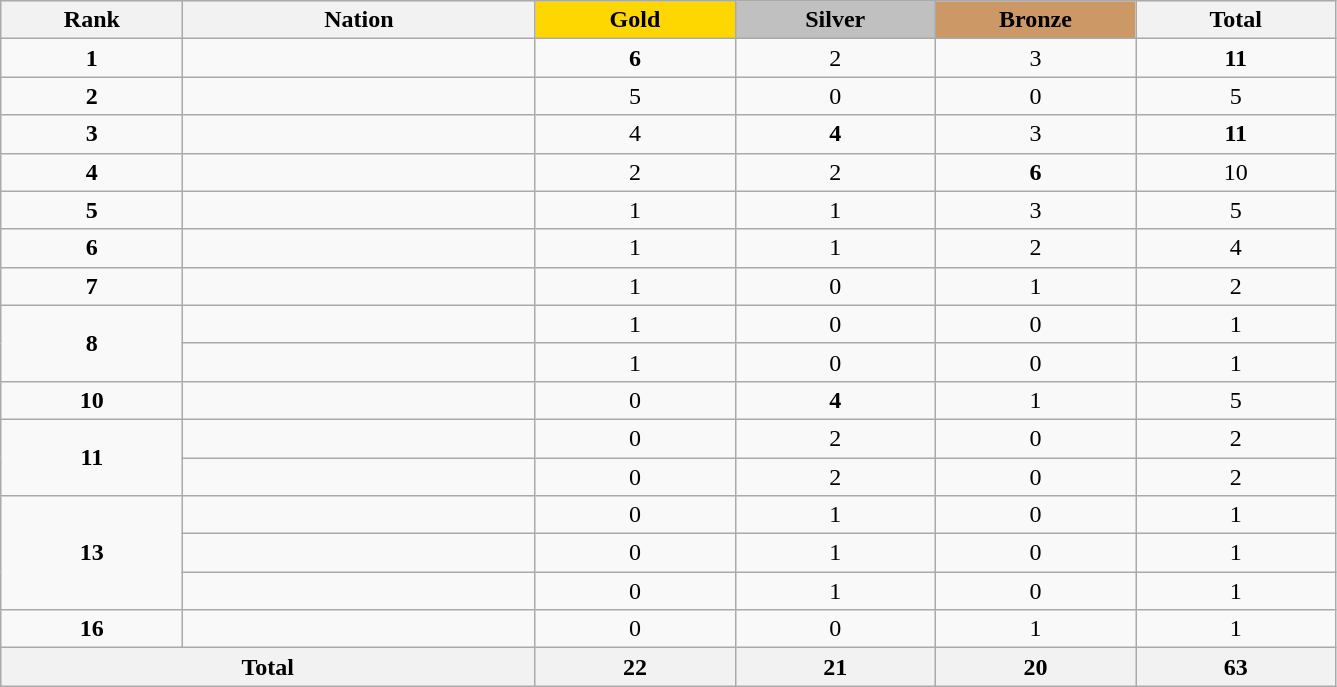<table class="wikitable collapsible autocollapse plainrowheaders" width=70.5% style="text-align:center;">
<tr style="background-color:#EDEDED;">
<th width=100px class="hintergrundfarbe5">Rank</th>
<th width=200px class="hintergrundfarbe6">Nation</th>
<th style="background:    gold; width:15%">Gold</th>
<th style="background:  silver; width:15%">Silver</th>
<th style="background: #CC9966; width:15%">Bronze</th>
<th class="hintergrundfarbe6" style="width:15%">Total</th>
</tr>
<tr>
<td><strong>1</strong></td>
<td align=left></td>
<td><strong>6</strong></td>
<td>2</td>
<td>3</td>
<td><strong>11</strong></td>
</tr>
<tr>
<td><strong>2</strong></td>
<td align=left><em></em></td>
<td>5</td>
<td>0</td>
<td>0</td>
<td>5</td>
</tr>
<tr>
<td><strong>3</strong></td>
<td align=left></td>
<td>4</td>
<td><strong>4</strong></td>
<td>3</td>
<td><strong>11</strong></td>
</tr>
<tr>
<td><strong>4</strong></td>
<td align=left></td>
<td>2</td>
<td>2</td>
<td><strong>6</strong></td>
<td>10</td>
</tr>
<tr>
<td><strong>5</strong></td>
<td align=left></td>
<td>1</td>
<td>1</td>
<td>3</td>
<td>5</td>
</tr>
<tr>
<td><strong>6</strong></td>
<td align=left></td>
<td>1</td>
<td>1</td>
<td>2</td>
<td>4</td>
</tr>
<tr>
<td><strong>7</strong></td>
<td align=left></td>
<td>1</td>
<td>0</td>
<td>1</td>
<td>2</td>
</tr>
<tr>
<td rowspan=2><strong>8</strong></td>
<td align=left></td>
<td>1</td>
<td>0</td>
<td>0</td>
<td>1</td>
</tr>
<tr>
<td align=left></td>
<td>1</td>
<td>0</td>
<td>0</td>
<td>1</td>
</tr>
<tr>
<td><strong>10</strong></td>
<td align=left></td>
<td>0</td>
<td><strong>4</strong></td>
<td>1</td>
<td>5</td>
</tr>
<tr>
<td rowspan=2><strong>11</strong></td>
<td align=left></td>
<td>0</td>
<td>2</td>
<td>0</td>
<td>2</td>
</tr>
<tr>
<td align=left></td>
<td>0</td>
<td>2</td>
<td>0</td>
<td>2</td>
</tr>
<tr>
<td rowspan=3><strong>13</strong></td>
<td align=left></td>
<td>0</td>
<td>1</td>
<td>0</td>
<td>1</td>
</tr>
<tr>
<td align=left></td>
<td>0</td>
<td>1</td>
<td>0</td>
<td>1</td>
</tr>
<tr>
<td align=left></td>
<td>0</td>
<td>1</td>
<td>0</td>
<td>1</td>
</tr>
<tr>
<td><strong>16</strong></td>
<td align=left><em></em></td>
<td>0</td>
<td>0</td>
<td>1</td>
<td>1</td>
</tr>
<tr>
<th colspan=2>Total</th>
<th>22</th>
<th>21</th>
<th>20</th>
<th>63</th>
</tr>
</table>
